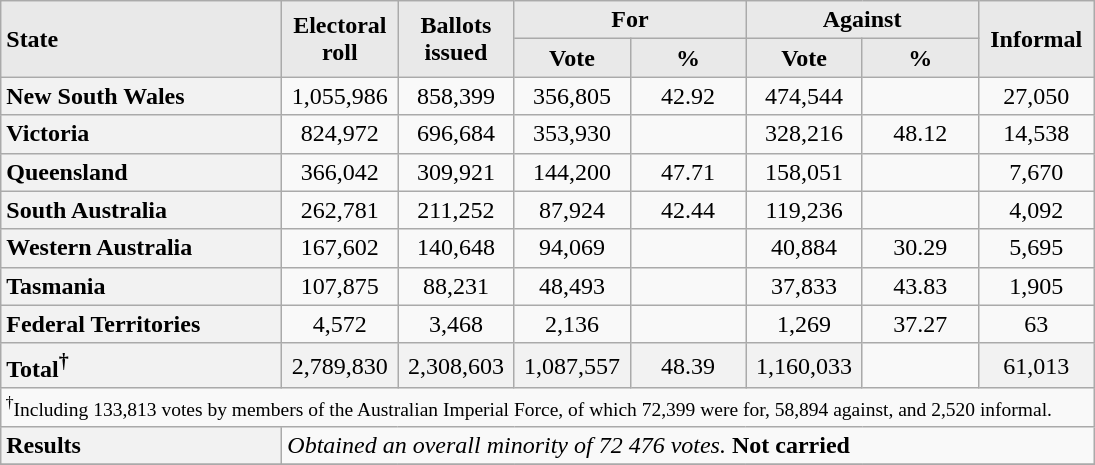<table class="wikitable">
<tr>
<td style="background-color:#E9E9E9; width:180px" rowspan="2"><strong>State</strong></td>
<td style="background-color:#E9E9E9; width:70px" align=center rowspan="2"><strong>Electoral roll</strong></td>
<td style="background-color:#E9E9E9; width:70px" align=center rowspan="2"><strong>Ballots issued</strong></td>
<td style="background-color:#E9E9E9; width:140px" align=center colspan="2"><strong>For</strong></td>
<td style="background-color:#E9E9E9; width:140px" align=center colspan="2"><strong>Against</strong></td>
<td style="background-color:#E9E9E9; width:70px" align=center rowspan="2"><strong>Informal</strong></td>
</tr>
<tr>
<td style="background-color:#E9E9E9; width:70px" align=center><strong>Vote</strong></td>
<td style="background-color:#E9E9E9; width:70px" align=center><strong>%</strong></td>
<td style="background-color:#E9E9E9; width:70px" align=center><strong>Vote</strong></td>
<td style="background-color:#E9E9E9; width:70px" align=center><strong>%</strong></td>
</tr>
<tr>
<th style="text-align:left;">New South Wales</th>
<td align=center>1,055,986</td>
<td align=center>858,399</td>
<td align=center>356,805</td>
<td align=center>42.92</td>
<td align=center>474,544</td>
<td></td>
<td align=center>27,050</td>
</tr>
<tr>
<th style="text-align:left;">Victoria</th>
<td align=center>824,972</td>
<td align=center>696,684</td>
<td align=center>353,930</td>
<td></td>
<td align=center>328,216</td>
<td align=center>48.12</td>
<td align=center>14,538</td>
</tr>
<tr>
<th style="text-align:left;">Queensland</th>
<td align=center>366,042</td>
<td align=center>309,921</td>
<td align=center>144,200</td>
<td align=center>47.71</td>
<td align=center>158,051</td>
<td></td>
<td align=center>7,670</td>
</tr>
<tr>
<th style="text-align:left;">South Australia</th>
<td align=center>262,781</td>
<td align=center>211,252</td>
<td align=center>87,924</td>
<td align=center>42.44</td>
<td align=center>119,236</td>
<td></td>
<td align=center>4,092</td>
</tr>
<tr>
<th style="text-align:left;">Western Australia</th>
<td align=center>167,602</td>
<td align=center>140,648</td>
<td align=center>94,069</td>
<td></td>
<td align=center>40,884</td>
<td align=center>30.29</td>
<td align=center>5,695</td>
</tr>
<tr>
<th style="text-align:left;">Tasmania</th>
<td align=center>107,875</td>
<td align=center>88,231</td>
<td align=center>48,493</td>
<td></td>
<td align=center>37,833</td>
<td align=center>43.83</td>
<td align=center>1,905</td>
</tr>
<tr>
<th style="text-align:left;">Federal Territories</th>
<td align=center>4,572</td>
<td align=center>3,468</td>
<td align=center>2,136</td>
<td></td>
<td align=center>1,269</td>
<td align=center>37.27</td>
<td align=center>63</td>
</tr>
<tr>
<th style="text-align: left;">Total<sup>†</sup></th>
<td style="background-color: #f2f2f2" align=center>2,789,830</td>
<td style="background-color: #f2f2f2" align=center>2,308,603</td>
<td style="background-color: #f2f2f2" align=center>1,087,557</td>
<td style="background-color: #f2f2f2" align=center>48.39</td>
<td style="background-color: #f2f2f2" align=center>1,160,033</td>
<td></td>
<td style="background-color: #f2f2f2" align=center>61,013</td>
</tr>
<tr>
<td style="text-align: left; border-right: none; font-size: small" colspan="8"><sup>†</sup>Including 133,813 votes by members of the Australian Imperial Force, of which 72,399 were for, 58,894 against, and 2,520 informal.</td>
</tr>
<tr>
<th style="text-align:left;">Results</th>
<td colSpan="8"><em>Obtained an overall minority of 72 476 votes.</em> <strong>Not carried</strong></td>
</tr>
<tr>
</tr>
</table>
